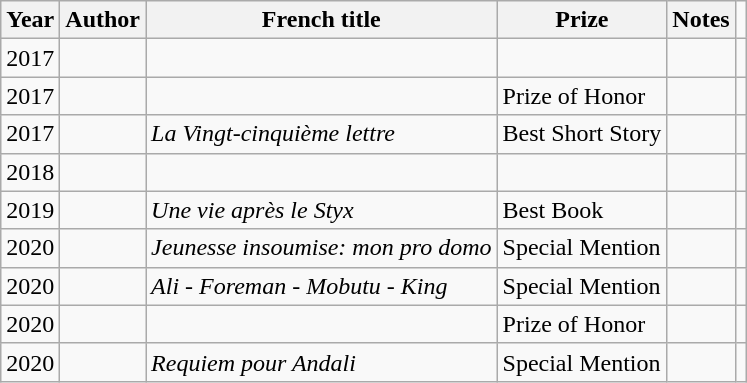<table class="wikitable sortable" align="top">
<tr>
<th>Year</th>
<th>Author</th>
<th>French title</th>
<th>Prize</th>
<th>Notes</th>
</tr>
<tr>
<td>2017</td>
<td></td>
<td></td>
<td></td>
<td></td>
<td></td>
</tr>
<tr>
<td>2017</td>
<td></td>
<td></td>
<td>Prize of Honor</td>
<td></td>
<td></td>
</tr>
<tr>
<td>2017</td>
<td></td>
<td><em>La Vingt-cinquième lettre</em></td>
<td>Best Short Story</td>
<td></td>
<td></td>
</tr>
<tr>
<td>2018</td>
<td></td>
<td></td>
<td></td>
<td></td>
<td></td>
</tr>
<tr>
<td>2019</td>
<td></td>
<td><em>Une vie après le Styx</em></td>
<td>Best Book</td>
<td></td>
<td></td>
</tr>
<tr>
<td>2020</td>
<td></td>
<td><em>Jeunesse insoumise: mon pro domo</em></td>
<td>Special Mention</td>
<td></td>
<td></td>
</tr>
<tr>
<td>2020</td>
<td></td>
<td><em>Ali - Foreman - Mobutu - King</em></td>
<td>Special Mention</td>
<td></td>
<td></td>
</tr>
<tr>
<td>2020</td>
<td></td>
<td></td>
<td>Prize of Honor</td>
<td></td>
</tr>
<tr>
<td>2020</td>
<td></td>
<td><em>Requiem pour Andali</em></td>
<td>Special Mention</td>
<td></td>
<td></td>
</tr>
</table>
